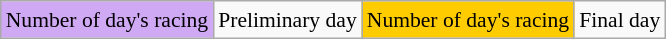<table class="wikitable" style="margin:0.5em auto; font-size:90%; line-height:1.25em; text-align:center;">
<tr>
<td style="background-color:#D0A9F5;">Number of day's  racing</td>
<td>Preliminary day</td>
<td style="background-color:#FFCC00;">Number of day's  racing</td>
<td>Final day</td>
</tr>
</table>
